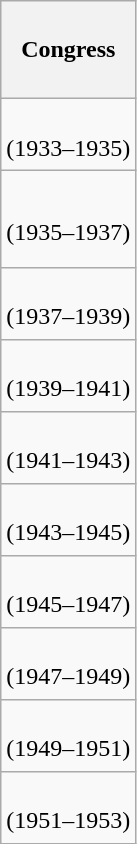<table class="wikitable" style="float:left; margin:0; margin-right:-0.5px; margin-top:14px; text-align:center;">
<tr style="white-space:nowrap; height:4.08em;">
<th>Congress</th>
</tr>
<tr style="white-space:nowrap; height:3em;">
<td><strong></strong><br>(1933–1935)</td>
</tr>
<tr style="white-space:nowrap; height:4.04em">
<td><strong></strong><br>(1935–1937)</td>
</tr>
<tr style="white-space:nowrap; height:3em">
<td><strong></strong><br>(1937–1939)</td>
</tr>
<tr style="white-space:nowrap; height:3em">
<td><strong></strong><br>(1939–1941)</td>
</tr>
<tr style="white-space:nowrap; height:3em">
<td><strong></strong><br>(1941–1943)</td>
</tr>
<tr style="white-space:nowrap; height:3em;">
<td><strong></strong><br>(1943–1945)</td>
</tr>
<tr style="white-space:nowrap; height:3em">
<td><strong></strong><br>(1945–1947)</td>
</tr>
<tr style="white-space:nowrap; height:3em">
<td><strong></strong><br>(1947–1949)</td>
</tr>
<tr style="white-space:nowrap; height:3em">
<td><strong></strong><br>(1949–1951)</td>
</tr>
<tr style="white-space:nowrap; height:3em">
<td><strong></strong><br>(1951–1953)</td>
</tr>
</table>
